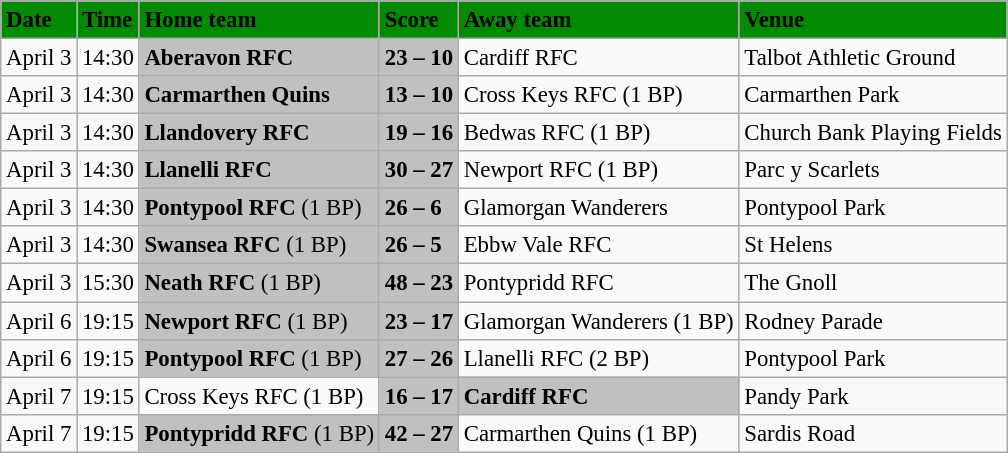<table class="wikitable" style="margin:0.5em auto; font-size:95%">
<tr bgcolor="#008B00">
<td><strong>Date</strong></td>
<td><strong>Time</strong></td>
<td><strong>Home team</strong></td>
<td><strong>Score</strong></td>
<td><strong>Away team</strong></td>
<td><strong>Venue</strong></td>
</tr>
<tr>
<td>April 3</td>
<td>14:30</td>
<td bgcolor="silver"><strong>Aberavon RFC</strong></td>
<td bgcolor="silver"><strong>23 – 10</strong></td>
<td>Cardiff RFC</td>
<td>Talbot Athletic Ground</td>
</tr>
<tr>
<td>April 3</td>
<td>14:30</td>
<td bgcolor="silver"><strong>Carmarthen Quins</strong></td>
<td bgcolor="silver"><strong>13 – 10</strong></td>
<td>Cross Keys RFC (1 BP)</td>
<td>Carmarthen Park</td>
</tr>
<tr>
<td>April 3</td>
<td>14:30</td>
<td bgcolor="silver"><strong>Llandovery RFC</strong></td>
<td bgcolor="silver"><strong>19 – 16</strong></td>
<td>Bedwas RFC (1 BP)</td>
<td>Church Bank Playing Fields</td>
</tr>
<tr>
<td>April 3</td>
<td>14:30</td>
<td bgcolor="silver"><strong>Llanelli RFC</strong></td>
<td bgcolor="silver"><strong>30 – 27</strong></td>
<td>Newport RFC (1 BP)</td>
<td>Parc y Scarlets</td>
</tr>
<tr>
<td>April 3</td>
<td>14:30</td>
<td bgcolor="silver"><strong>Pontypool RFC</strong> (1 BP)</td>
<td bgcolor="silver"><strong>26 – 6</strong></td>
<td>Glamorgan Wanderers</td>
<td>Pontypool Park</td>
</tr>
<tr>
<td>April 3</td>
<td>14:30</td>
<td bgcolor="silver"><strong>Swansea RFC</strong> (1 BP)</td>
<td bgcolor="silver"><strong>26 – 5</strong></td>
<td>Ebbw Vale RFC</td>
<td>St Helens</td>
</tr>
<tr>
<td>April 3</td>
<td>15:30</td>
<td bgcolor="silver"><strong>Neath RFC</strong> (1 BP)</td>
<td bgcolor="silver"><strong>48 – 23</strong></td>
<td>Pontypridd RFC</td>
<td>The Gnoll</td>
</tr>
<tr>
<td>April 6</td>
<td>19:15</td>
<td bgcolor="silver"><strong>Newport RFC</strong> (1 BP)</td>
<td bgcolor="silver"><strong>23 – 17</strong></td>
<td>Glamorgan Wanderers (1 BP)</td>
<td>Rodney Parade</td>
</tr>
<tr>
<td>April 6</td>
<td>19:15</td>
<td bgcolor="silver"><strong>Pontypool RFC</strong> (1 BP)</td>
<td bgcolor="silver"><strong>27 – 26</strong></td>
<td>Llanelli RFC (2 BP)</td>
<td>Pontypool Park</td>
</tr>
<tr>
<td>April 7</td>
<td>19:15</td>
<td>Cross Keys RFC (1 BP)</td>
<td bgcolor="silver"><strong>16 – 17</strong></td>
<td bgcolor="silver"><strong>Cardiff RFC</strong></td>
<td>Pandy Park</td>
</tr>
<tr>
<td>April 7</td>
<td>19:15</td>
<td bgcolor="silver"><strong>Pontypridd RFC</strong> (1 BP)</td>
<td bgcolor="silver"><strong>42 – 27</strong></td>
<td>Carmarthen Quins (1 BP)</td>
<td>Sardis Road</td>
</tr>
</table>
